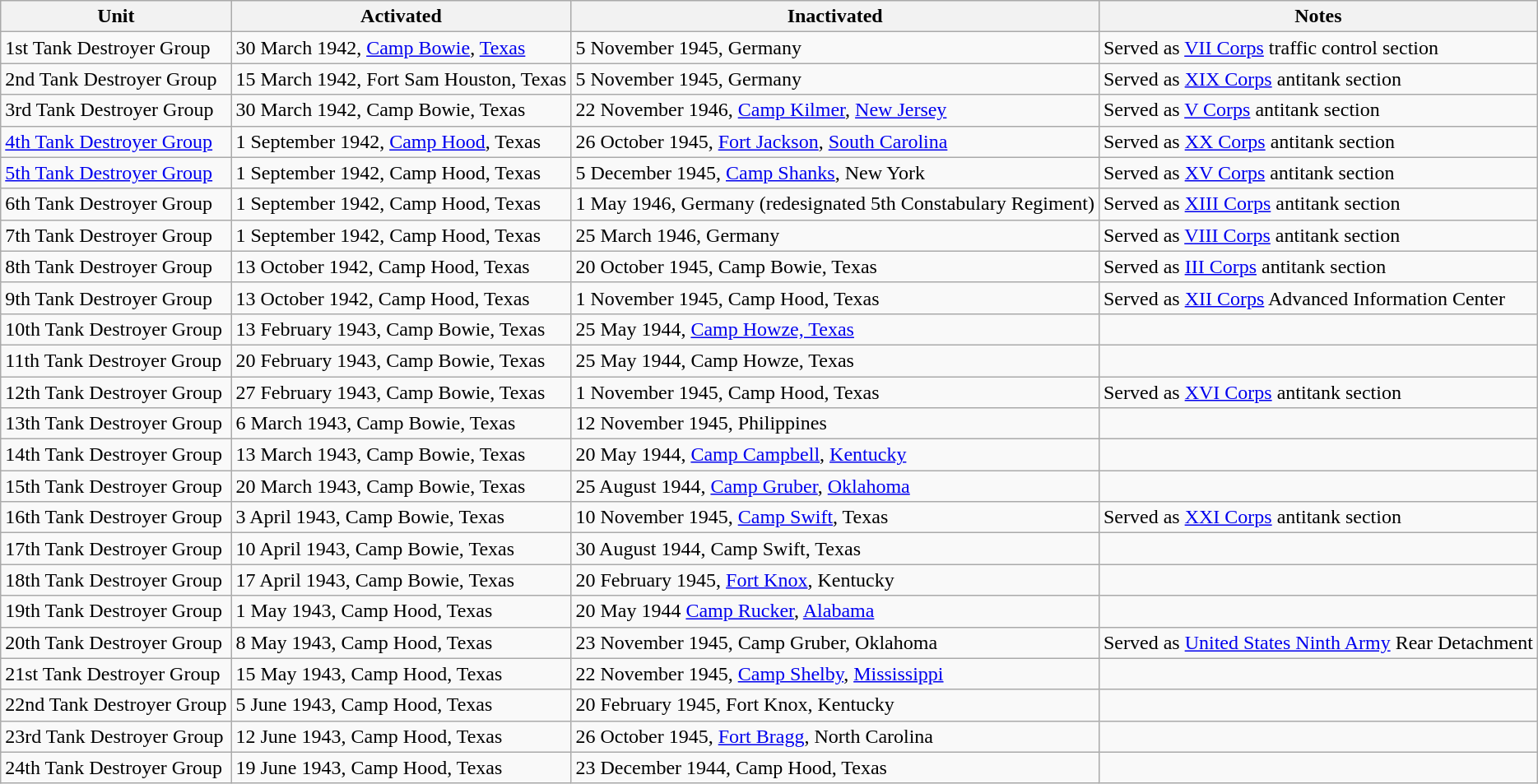<table class="wikitable">
<tr>
<th>Unit</th>
<th>Activated</th>
<th>Inactivated</th>
<th>Notes</th>
</tr>
<tr>
<td>1st Tank Destroyer Group</td>
<td>30 March 1942, <a href='#'>Camp Bowie</a>, <a href='#'>Texas</a></td>
<td>5 November 1945, Germany</td>
<td>Served as <a href='#'>VII Corps</a> traffic control section</td>
</tr>
<tr>
<td>2nd Tank Destroyer Group</td>
<td>15 March 1942, Fort Sam Houston, Texas</td>
<td>5 November 1945, Germany</td>
<td>Served as <a href='#'>XIX Corps</a> antitank section</td>
</tr>
<tr>
<td>3rd Tank Destroyer Group</td>
<td>30 March 1942, Camp Bowie, Texas</td>
<td>22 November 1946, <a href='#'>Camp Kilmer</a>, <a href='#'>New Jersey</a></td>
<td>Served as <a href='#'>V Corps</a> antitank section</td>
</tr>
<tr>
<td><a href='#'>4th Tank Destroyer Group</a></td>
<td>1 September 1942, <a href='#'>Camp Hood</a>, Texas</td>
<td>26 October 1945, <a href='#'>Fort Jackson</a>, <a href='#'>South Carolina</a></td>
<td>Served as <a href='#'>XX Corps</a> antitank section</td>
</tr>
<tr>
<td><a href='#'>5th Tank Destroyer Group</a></td>
<td>1 September 1942, Camp Hood, Texas</td>
<td>5 December 1945, <a href='#'>Camp Shanks</a>, New York</td>
<td>Served as <a href='#'>XV Corps</a> antitank section</td>
</tr>
<tr>
<td>6th Tank Destroyer Group</td>
<td>1 September 1942, Camp Hood, Texas</td>
<td>1 May 1946, Germany (redesignated 5th Constabulary Regiment)</td>
<td>Served as <a href='#'>XIII Corps</a> antitank section</td>
</tr>
<tr>
<td>7th Tank Destroyer Group</td>
<td>1 September 1942, Camp Hood, Texas</td>
<td>25 March 1946, Germany</td>
<td>Served as <a href='#'>VIII Corps</a> antitank section</td>
</tr>
<tr>
<td>8th Tank Destroyer Group</td>
<td>13 October 1942, Camp Hood, Texas</td>
<td>20 October 1945, Camp Bowie, Texas</td>
<td>Served as <a href='#'>III Corps</a> antitank section</td>
</tr>
<tr>
<td>9th Tank Destroyer Group</td>
<td>13 October 1942, Camp Hood, Texas</td>
<td>1 November 1945, Camp Hood, Texas</td>
<td>Served as <a href='#'>XII Corps</a> Advanced Information Center</td>
</tr>
<tr>
<td>10th Tank Destroyer Group</td>
<td>13 February 1943, Camp Bowie, Texas</td>
<td>25 May 1944, <a href='#'>Camp Howze, Texas</a></td>
<td></td>
</tr>
<tr>
<td>11th Tank Destroyer Group</td>
<td>20 February 1943, Camp Bowie, Texas</td>
<td>25 May 1944, Camp Howze, Texas</td>
<td></td>
</tr>
<tr>
<td>12th Tank Destroyer Group</td>
<td>27 February 1943, Camp Bowie, Texas</td>
<td>1 November 1945, Camp Hood, Texas</td>
<td>Served as <a href='#'>XVI Corps</a> antitank section</td>
</tr>
<tr>
<td>13th Tank Destroyer Group</td>
<td>6 March 1943, Camp Bowie, Texas</td>
<td>12 November 1945, Philippines</td>
<td></td>
</tr>
<tr>
<td>14th Tank Destroyer Group</td>
<td>13 March 1943, Camp Bowie, Texas</td>
<td>20 May 1944, <a href='#'>Camp Campbell</a>, <a href='#'>Kentucky</a></td>
<td></td>
</tr>
<tr>
<td>15th Tank Destroyer Group</td>
<td>20 March 1943, Camp Bowie, Texas</td>
<td>25 August 1944, <a href='#'>Camp Gruber</a>, <a href='#'>Oklahoma</a></td>
<td></td>
</tr>
<tr>
<td>16th Tank Destroyer Group</td>
<td>3 April 1943, Camp Bowie, Texas</td>
<td>10 November 1945, <a href='#'>Camp Swift</a>, Texas</td>
<td>Served as <a href='#'>XXI Corps</a> antitank section</td>
</tr>
<tr>
<td>17th Tank Destroyer Group</td>
<td>10 April 1943, Camp Bowie, Texas</td>
<td>30 August 1944, Camp Swift, Texas</td>
<td></td>
</tr>
<tr>
<td>18th Tank Destroyer Group</td>
<td>17 April 1943, Camp Bowie, Texas</td>
<td>20 February 1945, <a href='#'>Fort Knox</a>, Kentucky</td>
<td></td>
</tr>
<tr>
<td>19th Tank Destroyer Group</td>
<td>1 May 1943, Camp Hood, Texas</td>
<td>20 May 1944 <a href='#'>Camp Rucker</a>, <a href='#'>Alabama</a></td>
<td></td>
</tr>
<tr>
<td>20th Tank Destroyer Group</td>
<td>8 May 1943, Camp Hood, Texas</td>
<td>23 November 1945, Camp Gruber, Oklahoma</td>
<td>Served as <a href='#'>United States Ninth Army</a> Rear Detachment</td>
</tr>
<tr>
<td>21st Tank Destroyer Group</td>
<td>15 May 1943, Camp Hood, Texas</td>
<td>22 November 1945, <a href='#'>Camp Shelby</a>, <a href='#'>Mississippi</a></td>
<td></td>
</tr>
<tr>
<td>22nd Tank Destroyer Group</td>
<td>5 June 1943, Camp Hood, Texas</td>
<td>20 February 1945, Fort Knox, Kentucky</td>
<td></td>
</tr>
<tr>
<td>23rd Tank Destroyer Group</td>
<td>12 June 1943, Camp Hood, Texas</td>
<td>26 October 1945, <a href='#'>Fort Bragg</a>, North Carolina</td>
<td></td>
</tr>
<tr>
<td>24th Tank Destroyer Group</td>
<td>19 June 1943, Camp Hood, Texas</td>
<td>23 December 1944, Camp Hood, Texas</td>
<td></td>
</tr>
</table>
